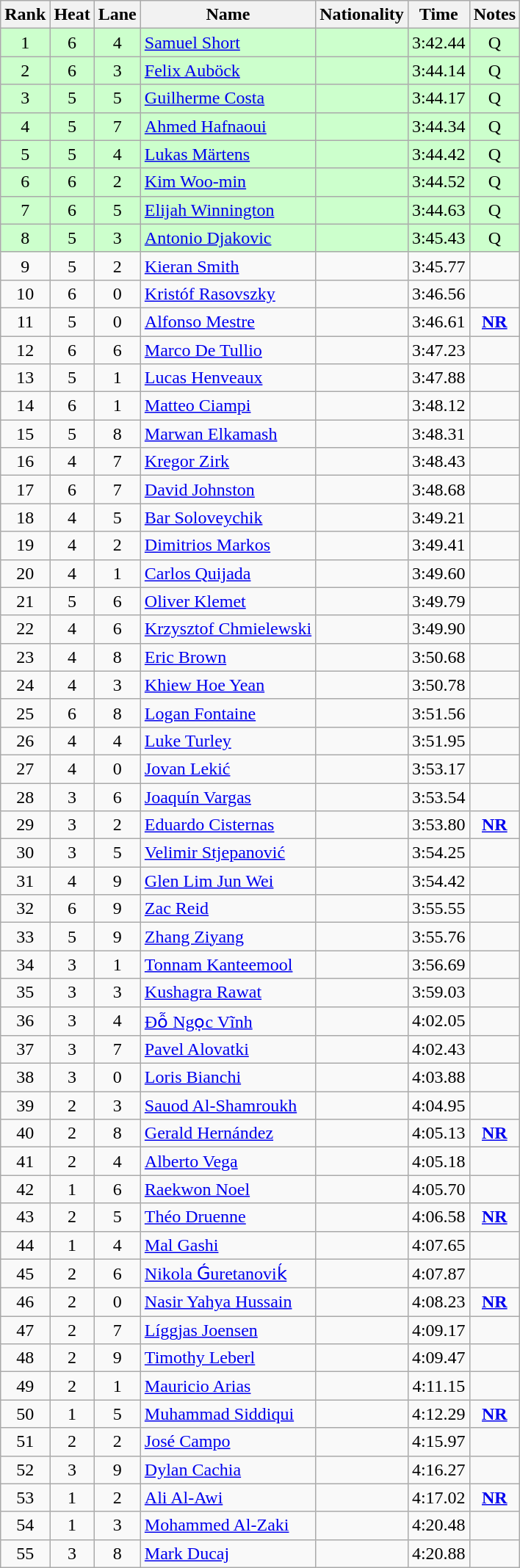<table class="wikitable sortable" style="text-align:center">
<tr>
<th>Rank</th>
<th>Heat</th>
<th>Lane</th>
<th>Name</th>
<th>Nationality</th>
<th>Time</th>
<th>Notes</th>
</tr>
<tr bgcolor=ccffcc>
<td>1</td>
<td>6</td>
<td>4</td>
<td align=left><a href='#'>Samuel Short</a></td>
<td align=left></td>
<td>3:42.44</td>
<td>Q</td>
</tr>
<tr bgcolor=ccffcc>
<td>2</td>
<td>6</td>
<td>3</td>
<td align=left><a href='#'>Felix Auböck</a></td>
<td align=left></td>
<td>3:44.14</td>
<td>Q</td>
</tr>
<tr bgcolor=ccffcc>
<td>3</td>
<td>5</td>
<td>5</td>
<td align=left><a href='#'>Guilherme Costa</a></td>
<td align=left></td>
<td>3:44.17</td>
<td>Q</td>
</tr>
<tr bgcolor=ccffcc>
<td>4</td>
<td>5</td>
<td>7</td>
<td align=left><a href='#'>Ahmed Hafnaoui</a></td>
<td align=left></td>
<td>3:44.34</td>
<td>Q</td>
</tr>
<tr bgcolor=ccffcc>
<td>5</td>
<td>5</td>
<td>4</td>
<td align=left><a href='#'>Lukas Märtens</a></td>
<td align=left></td>
<td>3:44.42</td>
<td>Q</td>
</tr>
<tr bgcolor=ccffcc>
<td>6</td>
<td>6</td>
<td>2</td>
<td align=left><a href='#'>Kim Woo-min</a></td>
<td align=left></td>
<td>3:44.52</td>
<td>Q</td>
</tr>
<tr bgcolor=ccffcc>
<td>7</td>
<td>6</td>
<td>5</td>
<td align=left><a href='#'>Elijah Winnington</a></td>
<td align=left></td>
<td>3:44.63</td>
<td>Q</td>
</tr>
<tr bgcolor=ccffcc>
<td>8</td>
<td>5</td>
<td>3</td>
<td align=left><a href='#'>Antonio Djakovic</a></td>
<td align=left></td>
<td>3:45.43</td>
<td>Q</td>
</tr>
<tr>
<td>9</td>
<td>5</td>
<td>2</td>
<td align=left><a href='#'>Kieran Smith</a></td>
<td align=left></td>
<td>3:45.77</td>
<td></td>
</tr>
<tr>
<td>10</td>
<td>6</td>
<td>0</td>
<td align=left><a href='#'>Kristóf Rasovszky</a></td>
<td align=left></td>
<td>3:46.56</td>
<td></td>
</tr>
<tr>
<td>11</td>
<td>5</td>
<td>0</td>
<td align=left><a href='#'>Alfonso Mestre</a></td>
<td align=left></td>
<td>3:46.61</td>
<td><strong><a href='#'>NR</a></strong></td>
</tr>
<tr>
<td>12</td>
<td>6</td>
<td>6</td>
<td align=left><a href='#'>Marco De Tullio</a></td>
<td align=left></td>
<td>3:47.23</td>
<td></td>
</tr>
<tr>
<td>13</td>
<td>5</td>
<td>1</td>
<td align=left><a href='#'>Lucas Henveaux</a></td>
<td align=left></td>
<td>3:47.88</td>
<td></td>
</tr>
<tr>
<td>14</td>
<td>6</td>
<td>1</td>
<td align=left><a href='#'>Matteo Ciampi</a></td>
<td align=left></td>
<td>3:48.12</td>
<td></td>
</tr>
<tr>
<td>15</td>
<td>5</td>
<td>8</td>
<td align=left><a href='#'>Marwan Elkamash</a></td>
<td align=left></td>
<td>3:48.31</td>
<td></td>
</tr>
<tr>
<td>16</td>
<td>4</td>
<td>7</td>
<td align=left><a href='#'>Kregor Zirk</a></td>
<td align=left></td>
<td>3:48.43</td>
<td></td>
</tr>
<tr>
<td>17</td>
<td>6</td>
<td>7</td>
<td align=left><a href='#'>David Johnston</a></td>
<td align=left></td>
<td>3:48.68</td>
<td></td>
</tr>
<tr>
<td>18</td>
<td>4</td>
<td>5</td>
<td align=left><a href='#'>Bar Soloveychik</a></td>
<td align=left></td>
<td>3:49.21</td>
<td></td>
</tr>
<tr>
<td>19</td>
<td>4</td>
<td>2</td>
<td align=left><a href='#'>Dimitrios Markos</a></td>
<td align=left></td>
<td>3:49.41</td>
<td></td>
</tr>
<tr>
<td>20</td>
<td>4</td>
<td>1</td>
<td align=left><a href='#'>Carlos Quijada</a></td>
<td align=left></td>
<td>3:49.60</td>
<td></td>
</tr>
<tr>
<td>21</td>
<td>5</td>
<td>6</td>
<td align=left><a href='#'>Oliver Klemet</a></td>
<td align=left></td>
<td>3:49.79</td>
<td></td>
</tr>
<tr>
<td>22</td>
<td>4</td>
<td>6</td>
<td align=left><a href='#'>Krzysztof Chmielewski</a></td>
<td align=left></td>
<td>3:49.90</td>
<td></td>
</tr>
<tr>
<td>23</td>
<td>4</td>
<td>8</td>
<td align=left><a href='#'>Eric Brown</a></td>
<td align=left></td>
<td>3:50.68</td>
<td></td>
</tr>
<tr>
<td>24</td>
<td>4</td>
<td>3</td>
<td align=left><a href='#'>Khiew Hoe Yean</a></td>
<td align=left></td>
<td>3:50.78</td>
<td></td>
</tr>
<tr>
<td>25</td>
<td>6</td>
<td>8</td>
<td align=left><a href='#'>Logan Fontaine</a></td>
<td align=left></td>
<td>3:51.56</td>
<td></td>
</tr>
<tr>
<td>26</td>
<td>4</td>
<td>4</td>
<td align=left><a href='#'>Luke Turley</a></td>
<td align=left></td>
<td>3:51.95</td>
<td></td>
</tr>
<tr>
<td>27</td>
<td>4</td>
<td>0</td>
<td align=left><a href='#'>Jovan Lekić</a></td>
<td align=left></td>
<td>3:53.17</td>
<td></td>
</tr>
<tr>
<td>28</td>
<td>3</td>
<td>6</td>
<td align=left><a href='#'>Joaquín Vargas</a></td>
<td align=left></td>
<td>3:53.54</td>
<td></td>
</tr>
<tr>
<td>29</td>
<td>3</td>
<td>2</td>
<td align=left><a href='#'>Eduardo Cisternas</a></td>
<td align=left></td>
<td>3:53.80</td>
<td><strong><a href='#'>NR</a></strong></td>
</tr>
<tr>
<td>30</td>
<td>3</td>
<td>5</td>
<td align=left><a href='#'>Velimir Stjepanović</a></td>
<td align=left></td>
<td>3:54.25</td>
<td></td>
</tr>
<tr>
<td>31</td>
<td>4</td>
<td>9</td>
<td align=left><a href='#'>Glen Lim Jun Wei</a></td>
<td align=left></td>
<td>3:54.42</td>
<td></td>
</tr>
<tr>
<td>32</td>
<td>6</td>
<td>9</td>
<td align=left><a href='#'>Zac Reid</a></td>
<td align=left></td>
<td>3:55.55</td>
<td></td>
</tr>
<tr>
<td>33</td>
<td>5</td>
<td>9</td>
<td align=left><a href='#'>Zhang Ziyang</a></td>
<td align=left></td>
<td>3:55.76</td>
<td></td>
</tr>
<tr>
<td>34</td>
<td>3</td>
<td>1</td>
<td align=left><a href='#'>Tonnam Kanteemool</a></td>
<td align=left></td>
<td>3:56.69</td>
<td></td>
</tr>
<tr>
<td>35</td>
<td>3</td>
<td>3</td>
<td align=left><a href='#'>Kushagra Rawat</a></td>
<td align=left></td>
<td>3:59.03</td>
<td></td>
</tr>
<tr>
<td>36</td>
<td>3</td>
<td>4</td>
<td align=left><a href='#'>Đỗ Ngọc Vĩnh</a></td>
<td align=left></td>
<td>4:02.05</td>
<td></td>
</tr>
<tr>
<td>37</td>
<td>3</td>
<td>7</td>
<td align=left><a href='#'>Pavel Alovatki</a></td>
<td align=left></td>
<td>4:02.43</td>
<td></td>
</tr>
<tr>
<td>38</td>
<td>3</td>
<td>0</td>
<td align=left><a href='#'>Loris Bianchi</a></td>
<td align=left></td>
<td>4:03.88</td>
<td></td>
</tr>
<tr>
<td>39</td>
<td>2</td>
<td>3</td>
<td align=left><a href='#'>Sauod Al-Shamroukh</a></td>
<td align=left></td>
<td>4:04.95</td>
<td></td>
</tr>
<tr>
<td>40</td>
<td>2</td>
<td>8</td>
<td align=left><a href='#'>Gerald Hernández</a></td>
<td align=left></td>
<td>4:05.13</td>
<td><strong><a href='#'>NR</a></strong></td>
</tr>
<tr>
<td>41</td>
<td>2</td>
<td>4</td>
<td align=left><a href='#'>Alberto Vega</a></td>
<td align=left></td>
<td>4:05.18</td>
<td></td>
</tr>
<tr>
<td>42</td>
<td>1</td>
<td>6</td>
<td align=left><a href='#'>Raekwon Noel</a></td>
<td align=left></td>
<td>4:05.70</td>
<td></td>
</tr>
<tr>
<td>43</td>
<td>2</td>
<td>5</td>
<td align=left><a href='#'>Théo Druenne</a></td>
<td align=left></td>
<td>4:06.58</td>
<td><strong><a href='#'>NR</a></strong></td>
</tr>
<tr>
<td>44</td>
<td>1</td>
<td>4</td>
<td align=left><a href='#'>Mal Gashi</a></td>
<td align=left></td>
<td>4:07.65</td>
<td></td>
</tr>
<tr>
<td>45</td>
<td>2</td>
<td>6</td>
<td align=left><a href='#'>Nikola Ǵuretanoviḱ</a></td>
<td align=left></td>
<td>4:07.87</td>
<td></td>
</tr>
<tr>
<td>46</td>
<td>2</td>
<td>0</td>
<td align=left><a href='#'>Nasir Yahya Hussain</a></td>
<td align=left></td>
<td>4:08.23</td>
<td><strong><a href='#'>NR</a></strong></td>
</tr>
<tr>
<td>47</td>
<td>2</td>
<td>7</td>
<td align=left><a href='#'>Líggjas Joensen</a></td>
<td align=left></td>
<td>4:09.17</td>
<td></td>
</tr>
<tr>
<td>48</td>
<td>2</td>
<td>9</td>
<td align=left><a href='#'>Timothy Leberl</a></td>
<td align=left></td>
<td>4:09.47</td>
<td></td>
</tr>
<tr>
<td>49</td>
<td>2</td>
<td>1</td>
<td align=left><a href='#'>Mauricio Arias</a></td>
<td align=left></td>
<td>4:11.15</td>
<td></td>
</tr>
<tr>
<td>50</td>
<td>1</td>
<td>5</td>
<td align=left><a href='#'>Muhammad Siddiqui</a></td>
<td align=left></td>
<td>4:12.29</td>
<td><strong><a href='#'>NR</a></strong></td>
</tr>
<tr>
<td>51</td>
<td>2</td>
<td>2</td>
<td align=left><a href='#'>José Campo</a></td>
<td align=left></td>
<td>4:15.97</td>
<td></td>
</tr>
<tr>
<td>52</td>
<td>3</td>
<td>9</td>
<td align=left><a href='#'>Dylan Cachia</a></td>
<td align=left></td>
<td>4:16.27</td>
<td></td>
</tr>
<tr>
<td>53</td>
<td>1</td>
<td>2</td>
<td align=left><a href='#'>Ali Al-Awi</a></td>
<td align=left></td>
<td>4:17.02</td>
<td><strong><a href='#'>NR</a></strong></td>
</tr>
<tr>
<td>54</td>
<td>1</td>
<td>3</td>
<td align=left><a href='#'>Mohammed Al-Zaki</a></td>
<td align=left></td>
<td>4:20.48</td>
<td></td>
</tr>
<tr>
<td>55</td>
<td>3</td>
<td>8</td>
<td align=left><a href='#'>Mark Ducaj</a></td>
<td align=left></td>
<td>4:20.88</td>
<td></td>
</tr>
</table>
